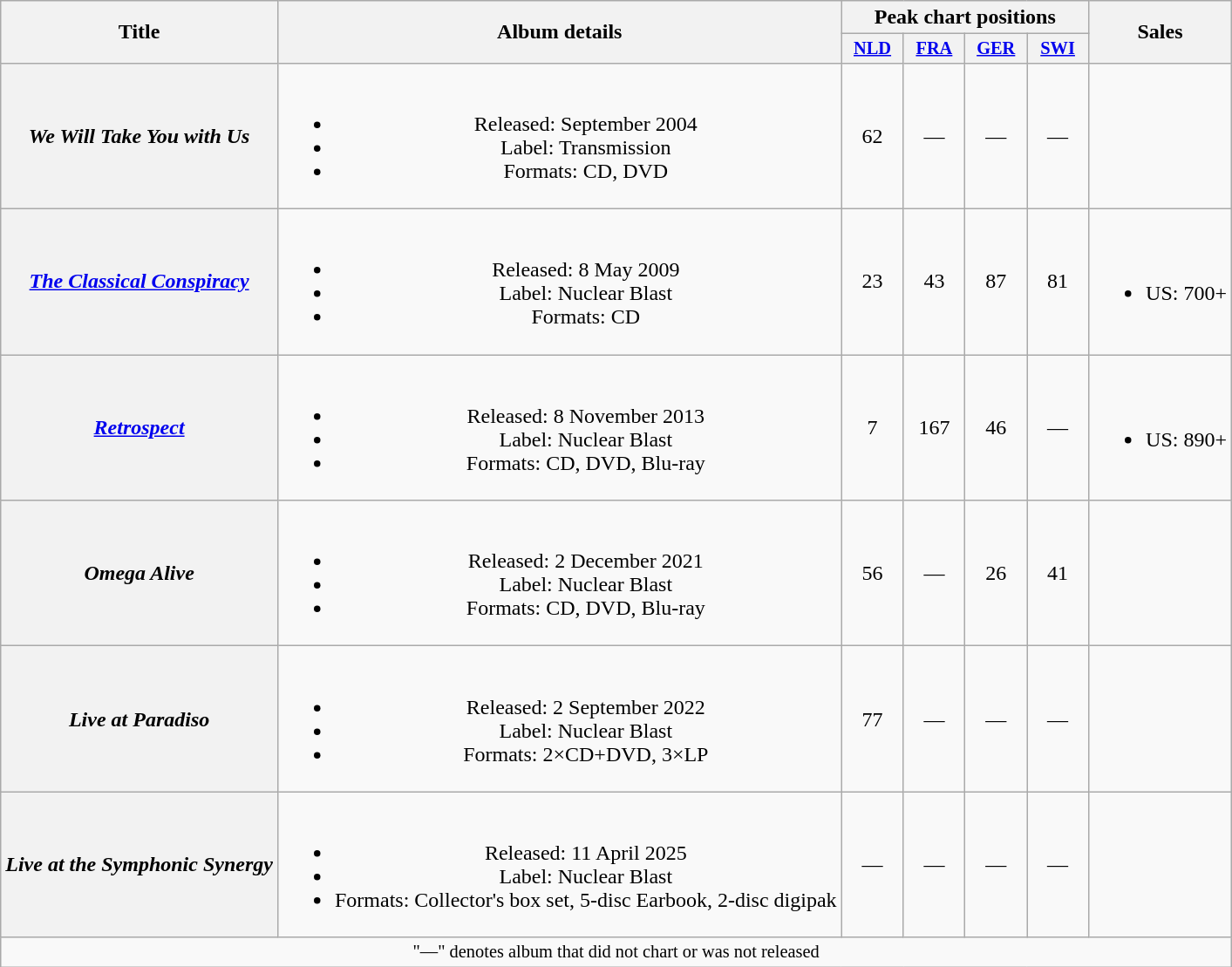<table class="wikitable plainrowheaders" style="text-align:center;" border="1">
<tr>
<th scope="col" rowspan="2">Title</th>
<th scope="col" rowspan="2">Album details</th>
<th scope="col" colspan="4">Peak chart positions</th>
<th scope="col" rowspan="2">Sales</th>
</tr>
<tr>
<th scope="col" style="width:3em;font-size:85%;"><a href='#'>NLD</a><br></th>
<th scope="col" style="width:3em;font-size:85%;"><a href='#'>FRA</a><br></th>
<th scope="col" style="width:3em;font-size:85%;"><a href='#'>GER</a><br></th>
<th scope="col" style="width:3em;font-size:85%;"><a href='#'>SWI</a><br></th>
</tr>
<tr>
<th scope="row"><em>We Will Take You with Us</em></th>
<td><br><ul><li>Released: September 2004</li><li>Label: Transmission</li><li>Formats: CD, DVD</li></ul></td>
<td>62</td>
<td>—</td>
<td>—</td>
<td>—</td>
<td></td>
</tr>
<tr>
<th scope="row"><em><a href='#'>The Classical Conspiracy</a></em></th>
<td><br><ul><li>Released: 8 May 2009</li><li>Label: Nuclear Blast</li><li>Formats: CD</li></ul></td>
<td>23</td>
<td>43</td>
<td>87</td>
<td>81</td>
<td><br><ul><li>US: 700+</li></ul></td>
</tr>
<tr>
<th scope="row"><em><a href='#'>Retrospect</a></em></th>
<td><br><ul><li>Released: 8 November 2013</li><li>Label: Nuclear Blast</li><li>Formats: CD, DVD, Blu-ray</li></ul></td>
<td>7</td>
<td>167</td>
<td>46</td>
<td>—</td>
<td><br><ul><li>US: 890+</li></ul></td>
</tr>
<tr>
<th scope="row"><em>Omega Alive</em></th>
<td><br><ul><li>Released: 2 December 2021</li><li>Label: Nuclear Blast</li><li>Formats: CD, DVD, Blu-ray</li></ul></td>
<td>56</td>
<td>—</td>
<td>26</td>
<td>41</td>
<td></td>
</tr>
<tr>
<th scope="row"><em>Live at Paradiso</em></th>
<td><br><ul><li>Released: 2 September 2022</li><li>Label: Nuclear Blast</li><li>Formats: 2×CD+DVD, 3×LP</li></ul></td>
<td>77</td>
<td>—</td>
<td>—</td>
<td>—</td>
<td></td>
</tr>
<tr>
<th scope="row"><em>Live at the Symphonic Synergy</em></th>
<td><br><ul><li>Released: 11 April 2025</li><li>Label: Nuclear Blast</li><li>Formats: Collector's box set, 5-disc Earbook, 2-disc digipak</li></ul></td>
<td>—</td>
<td>—</td>
<td>—</td>
<td>—</td>
<td></td>
</tr>
<tr>
<td colspan="15" style="font-size:85%">"—" denotes album that did not chart or was not released</td>
</tr>
</table>
